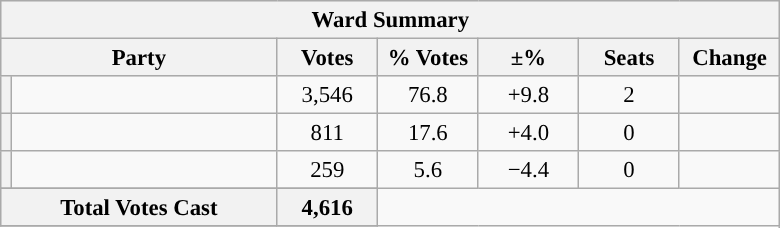<table class="wikitable" style="font-size: 95%;">
<tr style="background-color:#E9E9E9">
<th colspan="7">Ward Summary</th>
</tr>
<tr style="background-color:#E9E9E9">
<th colspan="2">Party</th>
<th style="width: 60px">Votes</th>
<th style="width: 60px">% Votes</th>
<th style="width: 60px">±%</th>
<th style="width: 60px">Seats</th>
<th style="width: 60px">Change</th>
</tr>
<tr>
<th style="background-color: "></th>
<td style="width: 170px"><a href='#'></a></td>
<td align="center">3,546</td>
<td align="center">76.8</td>
<td align="center">+9.8</td>
<td align="center">2</td>
<td align="center"></td>
</tr>
<tr>
<th style="background-color: "></th>
<td style="width: 170px"><a href='#'></a></td>
<td align="center">811</td>
<td align="center">17.6</td>
<td align="center">+4.0</td>
<td align="center">0</td>
<td align="center"></td>
</tr>
<tr>
<th style="background-color: "></th>
<td style="width: 170px"><a href='#'></a></td>
<td align="center">259</td>
<td align="center">5.6</td>
<td align="center">−4.4</td>
<td align="center">0</td>
<td align="center"></td>
</tr>
<tr>
</tr>
<tr style="background-color:#E9E9E9">
<th colspan="2">Total Votes Cast</th>
<th style="width: 60px">4,616</th>
</tr>
<tr style="background-color:#E9E9E9">
</tr>
</table>
